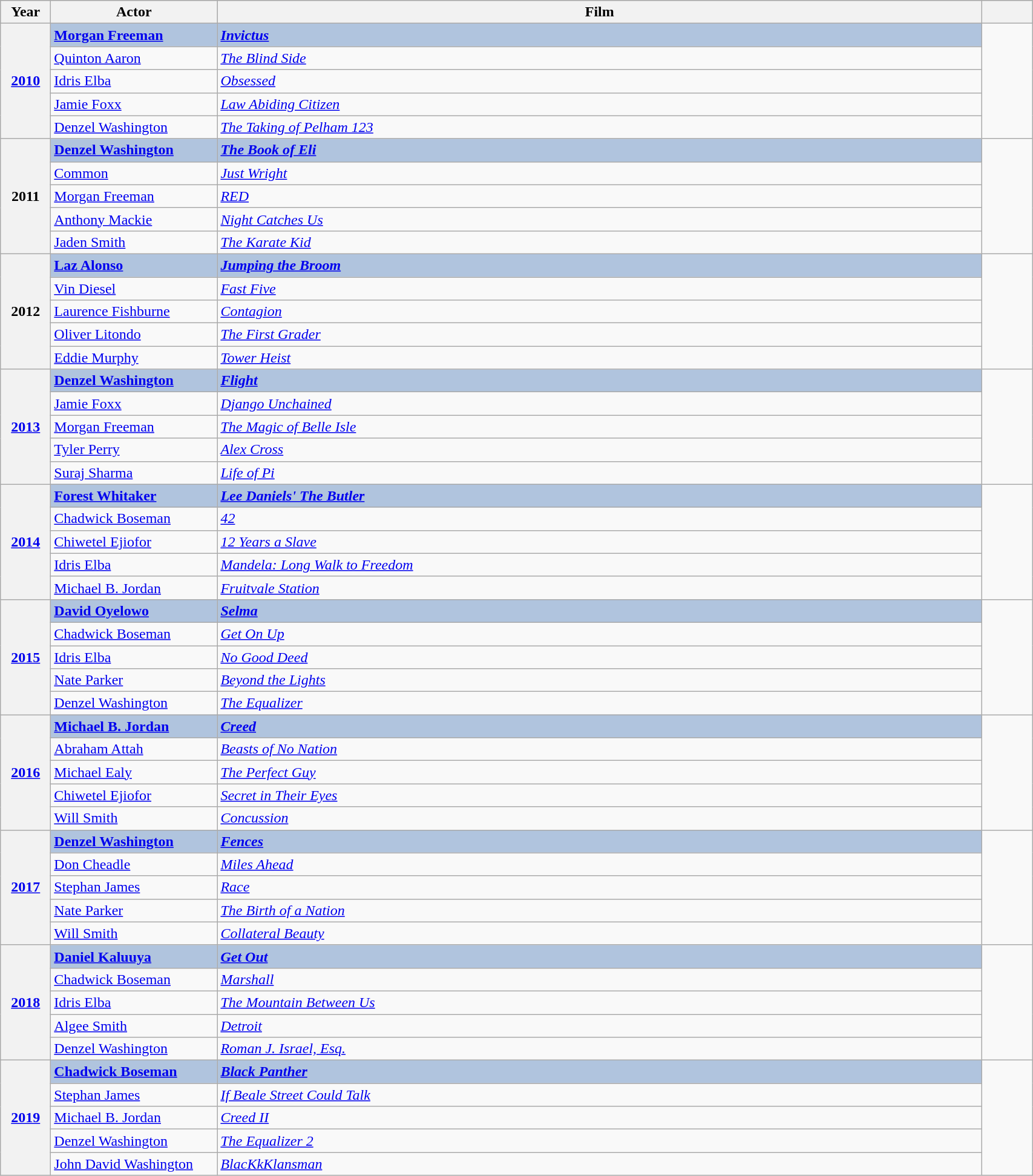<table class="wikitable" style="width:90%;">
<tr style="background:#bebebe;">
<th scope="col" style="width:3em;">Year</th>
<th scope="col" style="width:11em;">Actor</th>
<th scope="col">Film</th>
<th scope="col" style="width:3em;"></th>
</tr>
<tr>
<th scope="row" rowspan="5" style="text-align:center;"><a href='#'>2010</a></th>
<td style="background:#B0C4DE; font-weight:bold;"><a href='#'>Morgan Freeman</a></td>
<td style="background:#B0C4DE; font-weight:bold;"><em><a href='#'>Invictus</a></em></td>
<td rowspan="5" style="text-align:center;"></td>
</tr>
<tr>
<td><a href='#'>Quinton Aaron</a></td>
<td><em><a href='#'>The Blind Side</a></em></td>
</tr>
<tr>
<td><a href='#'>Idris Elba</a></td>
<td><em><a href='#'>Obsessed</a></em></td>
</tr>
<tr>
<td><a href='#'>Jamie Foxx</a></td>
<td><em><a href='#'>Law Abiding Citizen</a></em></td>
</tr>
<tr>
<td><a href='#'>Denzel Washington</a></td>
<td><em><a href='#'>The Taking of Pelham 123</a></em></td>
</tr>
<tr>
<th scope="row" rowspan="5" style="text-align:center;">2011</th>
<td style="background:#B0C4DE; font-weight:bold;"><a href='#'>Denzel Washington</a></td>
<td style="background:#B0C4DE; font-weight:bold;"><em><a href='#'>The Book of Eli</a></em></td>
<td rowspan="5" style="text-align:center;"></td>
</tr>
<tr>
<td><a href='#'>Common</a></td>
<td><em><a href='#'>Just Wright</a></em></td>
</tr>
<tr>
<td><a href='#'>Morgan Freeman</a></td>
<td><em><a href='#'>RED</a></em></td>
</tr>
<tr>
<td><a href='#'>Anthony Mackie</a></td>
<td><em><a href='#'>Night Catches Us</a></em></td>
</tr>
<tr>
<td><a href='#'>Jaden Smith</a></td>
<td><em><a href='#'>The Karate Kid</a></em></td>
</tr>
<tr>
<th scope="row" rowspan="5" style="text-align:center;">2012</th>
<td style="background:#B0C4DE; font-weight:bold;"><a href='#'>Laz Alonso</a></td>
<td style="background:#B0C4DE; font-weight:bold;"><em><a href='#'>Jumping the Broom</a></em></td>
<td rowspan="5" style="text-align:center;"></td>
</tr>
<tr>
<td><a href='#'>Vin Diesel</a></td>
<td><em><a href='#'>Fast Five</a></em></td>
</tr>
<tr>
<td><a href='#'>Laurence Fishburne</a></td>
<td><em><a href='#'>Contagion</a></em></td>
</tr>
<tr>
<td><a href='#'>Oliver Litondo</a></td>
<td><em><a href='#'>The First Grader</a></em></td>
</tr>
<tr>
<td><a href='#'>Eddie Murphy</a></td>
<td><em><a href='#'>Tower Heist</a></em></td>
</tr>
<tr>
<th scope="row" rowspan="5" style="text-align:center;"><a href='#'>2013</a></th>
<td style="background:#B0C4DE; font-weight:bold;"><a href='#'>Denzel Washington</a></td>
<td style="background:#B0C4DE; font-weight:bold;"><em><a href='#'>Flight</a></em></td>
<td rowspan="5" style="text-align:center;"></td>
</tr>
<tr>
<td><a href='#'>Jamie Foxx</a></td>
<td><em><a href='#'>Django Unchained</a></em></td>
</tr>
<tr>
<td><a href='#'>Morgan Freeman</a></td>
<td><em><a href='#'>The Magic of Belle Isle</a></em></td>
</tr>
<tr>
<td><a href='#'>Tyler Perry</a></td>
<td><em><a href='#'>Alex Cross</a></em></td>
</tr>
<tr>
<td><a href='#'>Suraj Sharma</a></td>
<td><em><a href='#'>Life of Pi</a></em></td>
</tr>
<tr>
<th scope="row" rowspan="5" style="text-align:center;"><a href='#'>2014</a></th>
<td style="background:#B0C4DE; font-weight:bold;"><a href='#'>Forest Whitaker</a></td>
<td style="background:#B0C4DE; font-weight:bold;"><em><a href='#'>Lee Daniels' The Butler</a></em></td>
<td rowspan="5" style="text-align:center;"></td>
</tr>
<tr>
<td><a href='#'>Chadwick Boseman</a></td>
<td><em><a href='#'>42</a></em></td>
</tr>
<tr>
<td><a href='#'>Chiwetel Ejiofor</a></td>
<td><em><a href='#'>12 Years a Slave</a></em></td>
</tr>
<tr>
<td><a href='#'>Idris Elba</a></td>
<td><em><a href='#'>Mandela: Long Walk to Freedom</a></em></td>
</tr>
<tr>
<td><a href='#'>Michael B. Jordan</a></td>
<td><em><a href='#'>Fruitvale Station</a></em></td>
</tr>
<tr>
<th scope="row" rowspan="5" style="text-align:center;"><a href='#'>2015</a></th>
<td style="background:#B0C4DE; font-weight:bold;"><a href='#'>David Oyelowo</a></td>
<td style="background:#B0C4DE; font-weight:bold;"><em><a href='#'>Selma</a></em></td>
<td rowspan="5" style="text-align:center;"></td>
</tr>
<tr>
<td><a href='#'>Chadwick Boseman</a></td>
<td><em><a href='#'>Get On Up</a></em></td>
</tr>
<tr>
<td><a href='#'>Idris Elba</a></td>
<td><em><a href='#'>No Good Deed</a></em></td>
</tr>
<tr>
<td><a href='#'>Nate Parker</a></td>
<td><em><a href='#'>Beyond the Lights</a></em></td>
</tr>
<tr>
<td><a href='#'>Denzel Washington</a></td>
<td><em><a href='#'>The Equalizer</a></em></td>
</tr>
<tr>
<th scope="row" rowspan="5" style="text-align:center;"><a href='#'>2016</a></th>
<td style="background:#B0C4DE; font-weight:bold;"><a href='#'>Michael B. Jordan</a></td>
<td style="background:#B0C4DE; font-weight:bold;"><em><a href='#'>Creed</a></em></td>
<td rowspan="5" style="text-align:center;"></td>
</tr>
<tr>
<td><a href='#'>Abraham Attah</a></td>
<td><em><a href='#'>Beasts of No Nation</a></em></td>
</tr>
<tr>
<td><a href='#'>Michael Ealy</a></td>
<td><em><a href='#'>The Perfect Guy</a></em></td>
</tr>
<tr>
<td><a href='#'>Chiwetel Ejiofor</a></td>
<td><em><a href='#'>Secret in Their Eyes</a></em></td>
</tr>
<tr>
<td><a href='#'>Will Smith</a></td>
<td><em><a href='#'>Concussion</a></em></td>
</tr>
<tr>
<th scope="row" rowspan="5" style="text-align:center;"><a href='#'>2017</a></th>
<td style="background:#B0C4DE; font-weight:bold;"><a href='#'>Denzel Washington</a></td>
<td style="background:#B0C4DE; font-weight:bold;"><em><a href='#'>Fences</a></em></td>
<td rowspan="5" style="text-align:center;"></td>
</tr>
<tr>
<td><a href='#'>Don Cheadle</a></td>
<td><em><a href='#'>Miles Ahead</a></em></td>
</tr>
<tr>
<td><a href='#'>Stephan James</a></td>
<td><em><a href='#'>Race</a></em></td>
</tr>
<tr>
<td><a href='#'>Nate Parker</a></td>
<td><em><a href='#'>The Birth of a Nation</a></em></td>
</tr>
<tr>
<td><a href='#'>Will Smith</a></td>
<td><em><a href='#'>Collateral Beauty</a></em></td>
</tr>
<tr>
<th scope="row" rowspan="5" style="text-align:center;"><a href='#'>2018</a></th>
<td style="background:#B0C4DE; font-weight:bold;"><a href='#'>Daniel Kaluuya</a></td>
<td style="background:#B0C4DE; font-weight:bold;"><em><a href='#'>Get Out</a></em></td>
<td rowspan="5" style="text-align:center;"></td>
</tr>
<tr>
<td><a href='#'>Chadwick Boseman</a></td>
<td><em><a href='#'>Marshall</a></em></td>
</tr>
<tr>
<td><a href='#'>Idris Elba</a></td>
<td><em><a href='#'>The Mountain Between Us</a></em></td>
</tr>
<tr>
<td><a href='#'>Algee Smith</a></td>
<td><em><a href='#'>Detroit</a></em></td>
</tr>
<tr>
<td><a href='#'>Denzel Washington</a></td>
<td><em><a href='#'>Roman J. Israel, Esq.</a></em></td>
</tr>
<tr>
<th scope="row" rowspan="5" style="text-align:center;"><a href='#'>2019</a></th>
<td style="background:#B0C4DE; font-weight:bold;"><a href='#'>Chadwick Boseman</a></td>
<td style="background:#B0C4DE; font-weight:bold;"><em><a href='#'>Black Panther</a></em></td>
<td rowspan="5" style="text-align:center;"></td>
</tr>
<tr>
<td><a href='#'>Stephan James</a></td>
<td><em><a href='#'>If Beale Street Could Talk</a></em></td>
</tr>
<tr>
<td><a href='#'>Michael B. Jordan</a></td>
<td><em><a href='#'>Creed II</a></em></td>
</tr>
<tr>
<td><a href='#'>Denzel Washington</a></td>
<td><em><a href='#'>The Equalizer 2</a></em></td>
</tr>
<tr>
<td><a href='#'>John David Washington</a></td>
<td><em><a href='#'>BlacKkKlansman</a></em></td>
</tr>
</table>
